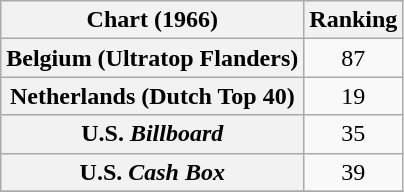<table class="wikitable plainrowheaders sortable">
<tr>
<th scope="col">Chart (1966)</th>
<th scope="col">Ranking</th>
</tr>
<tr>
<th scope="row">Belgium (Ultratop Flanders)</th>
<td align="center">87</td>
</tr>
<tr>
<th scope="row">Netherlands (Dutch Top 40)</th>
<td align="center">19</td>
</tr>
<tr>
<th scope="row">U.S. <em>Billboard</em></th>
<td align="center">35</td>
</tr>
<tr>
<th scope="row">U.S. <em>Cash Box</em></th>
<td align="center">39</td>
</tr>
<tr>
</tr>
</table>
